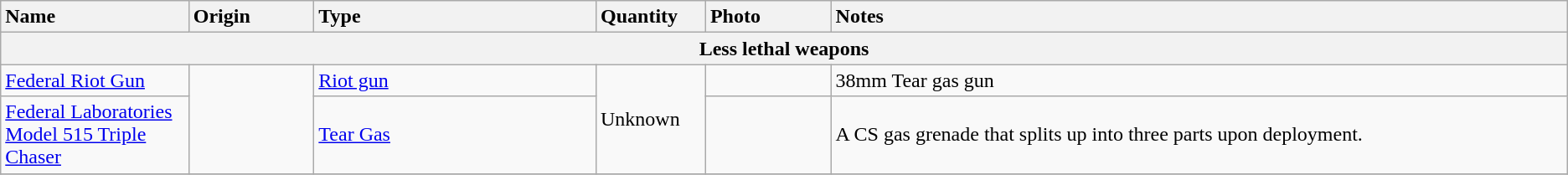<table class="wikitable">
<tr>
<th style="text-align: left; width:12%;">Name</th>
<th style="text-align: left; width:8%;">Origin</th>
<th style="text-align: left; width:18%;">Type</th>
<th style="text-align: left; width:7%;">Quantity</th>
<th style="text-align: left;width:8%;">Photo</th>
<th style="text-align: left;width:47%;">Notes</th>
</tr>
<tr>
<th style="align: center;" colspan="7">Less lethal weapons</th>
</tr>
<tr>
<td><a href='#'>Federal Riot Gun</a></td>
<td rowspan="2"></td>
<td><a href='#'>Riot gun</a></td>
<td rowspan="2">Unknown</td>
<td></td>
<td>38mm Tear gas gun</td>
</tr>
<tr>
<td><a href='#'>Federal Laboratories Model 515 Triple Chaser</a></td>
<td><a href='#'>Tear Gas</a></td>
<td></td>
<td>A CS gas grenade that splits up into three parts upon deployment.</td>
</tr>
<tr>
</tr>
</table>
